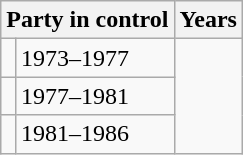<table class="wikitable">
<tr>
<th colspan=2>Party in control</th>
<th>Years</th>
</tr>
<tr>
<td></td>
<td>1973–1977</td>
</tr>
<tr>
<td></td>
<td>1977–1981</td>
</tr>
<tr>
<td></td>
<td>1981–1986</td>
</tr>
</table>
